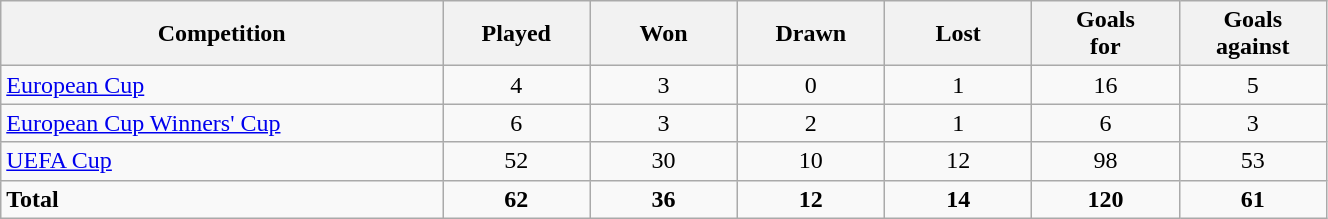<table class="sortable wikitable" width=70%>
<tr>
<th width=30%>Competition</th>
<th width=10%>Played</th>
<th width=10%>Won</th>
<th width=10%>Drawn</th>
<th width=10%>Lost</th>
<th width=10%>Goals<br>for</th>
<th width=10%>Goals<br>against</th>
</tr>
<tr>
<td><a href='#'>European Cup</a></td>
<td align=center>4</td>
<td align=center>3</td>
<td align=center>0</td>
<td align=center>1</td>
<td align=center>16</td>
<td align=center>5</td>
</tr>
<tr>
<td><a href='#'>European Cup Winners' Cup</a></td>
<td align=center>6</td>
<td align=center>3</td>
<td align=center>2</td>
<td align=center>1</td>
<td align=center>6</td>
<td align=center>3</td>
</tr>
<tr>
<td><a href='#'>UEFA Cup</a></td>
<td align=center>52</td>
<td align=center>30</td>
<td align=center>10</td>
<td align=center>12</td>
<td align=center>98</td>
<td align=center>53</td>
</tr>
<tr class="sortbottom">
<td><strong>Total</strong></td>
<td align=center><strong>62</strong></td>
<td align=center><strong>36</strong></td>
<td align=center><strong>12</strong></td>
<td align=center><strong>14</strong></td>
<td align=center><strong>120</strong></td>
<td align=center><strong>61</strong></td>
</tr>
</table>
